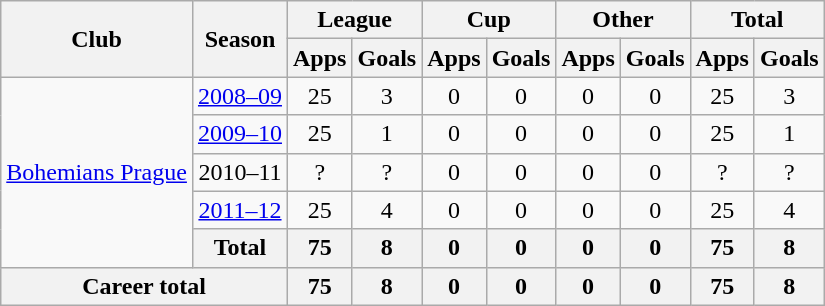<table class="wikitable" style="text-align:center">
<tr>
<th rowspan="2">Club</th>
<th rowspan="2">Season</th>
<th colspan="2">League</th>
<th colspan="2">Cup</th>
<th colspan="2">Other</th>
<th colspan="2">Total</th>
</tr>
<tr>
<th>Apps</th>
<th>Goals</th>
<th>Apps</th>
<th>Goals</th>
<th>Apps</th>
<th>Goals</th>
<th>Apps</th>
<th>Goals</th>
</tr>
<tr>
<td rowspan="5"><a href='#'>Bohemians Prague</a></td>
<td><a href='#'>2008–09</a></td>
<td>25</td>
<td>3</td>
<td>0</td>
<td>0</td>
<td>0</td>
<td>0</td>
<td>25</td>
<td>3</td>
</tr>
<tr>
<td><a href='#'>2009–10</a></td>
<td>25</td>
<td>1</td>
<td>0</td>
<td>0</td>
<td>0</td>
<td>0</td>
<td>25</td>
<td>1</td>
</tr>
<tr>
<td>2010–11</td>
<td>?</td>
<td>?</td>
<td>0</td>
<td>0</td>
<td>0</td>
<td>0</td>
<td>?</td>
<td>?</td>
</tr>
<tr>
<td><a href='#'>2011–12</a></td>
<td>25</td>
<td>4</td>
<td>0</td>
<td>0</td>
<td>0</td>
<td>0</td>
<td>25</td>
<td>4</td>
</tr>
<tr>
<th>Total</th>
<th>75</th>
<th>8</th>
<th>0</th>
<th>0</th>
<th>0</th>
<th>0</th>
<th>75</th>
<th>8</th>
</tr>
<tr>
<th colspan="2">Career total</th>
<th>75</th>
<th>8</th>
<th>0</th>
<th>0</th>
<th>0</th>
<th>0</th>
<th>75</th>
<th>8</th>
</tr>
</table>
